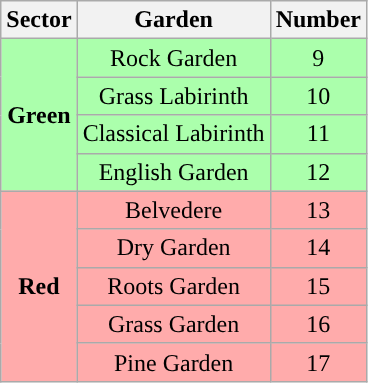<table class="wikitable" style="text-align:center">
<tr>
<th>Sector</th>
<th>Garden</th>
<th>Number</th>
</tr>
<tr>
<td style="background:#abffac;" rowspan="4"><strong>Green</strong></td>
<td style="background:#abffac;">Rock Garden</td>
<td style="background:#abffac;">9</td>
</tr>
<tr>
<td style="background:#abffac;">Grass Labirinth</td>
<td style="background:#abffac;">10</td>
</tr>
<tr>
<td style="background:#abffac;">Classical Labirinth</td>
<td style="background:#abffac;">11</td>
</tr>
<tr>
<td style="background:#abffac;">English Garden</td>
<td style="background:#abffac;">12</td>
</tr>
<tr>
<td style="background:#ffabab;" rowspan="5"><strong>Red</strong></td>
<td style="background:#ffabab;">Belvedere</td>
<td style="background:#ffabab;">13</td>
</tr>
<tr>
<td style="background:#ffabab;">Dry Garden</td>
<td style="background:#ffabab;">14</td>
</tr>
<tr>
<td style="background:#ffabab;">Roots Garden</td>
<td style="background:#ffabab;">15</td>
</tr>
<tr>
<td style="background:#ffabab;">Grass Garden</td>
<td style="background:#ffabab;">16</td>
</tr>
<tr>
<td style="background:#ffabab;">Pine Garden</td>
<td style="background:#ffabab;">17</td>
</tr>
</table>
